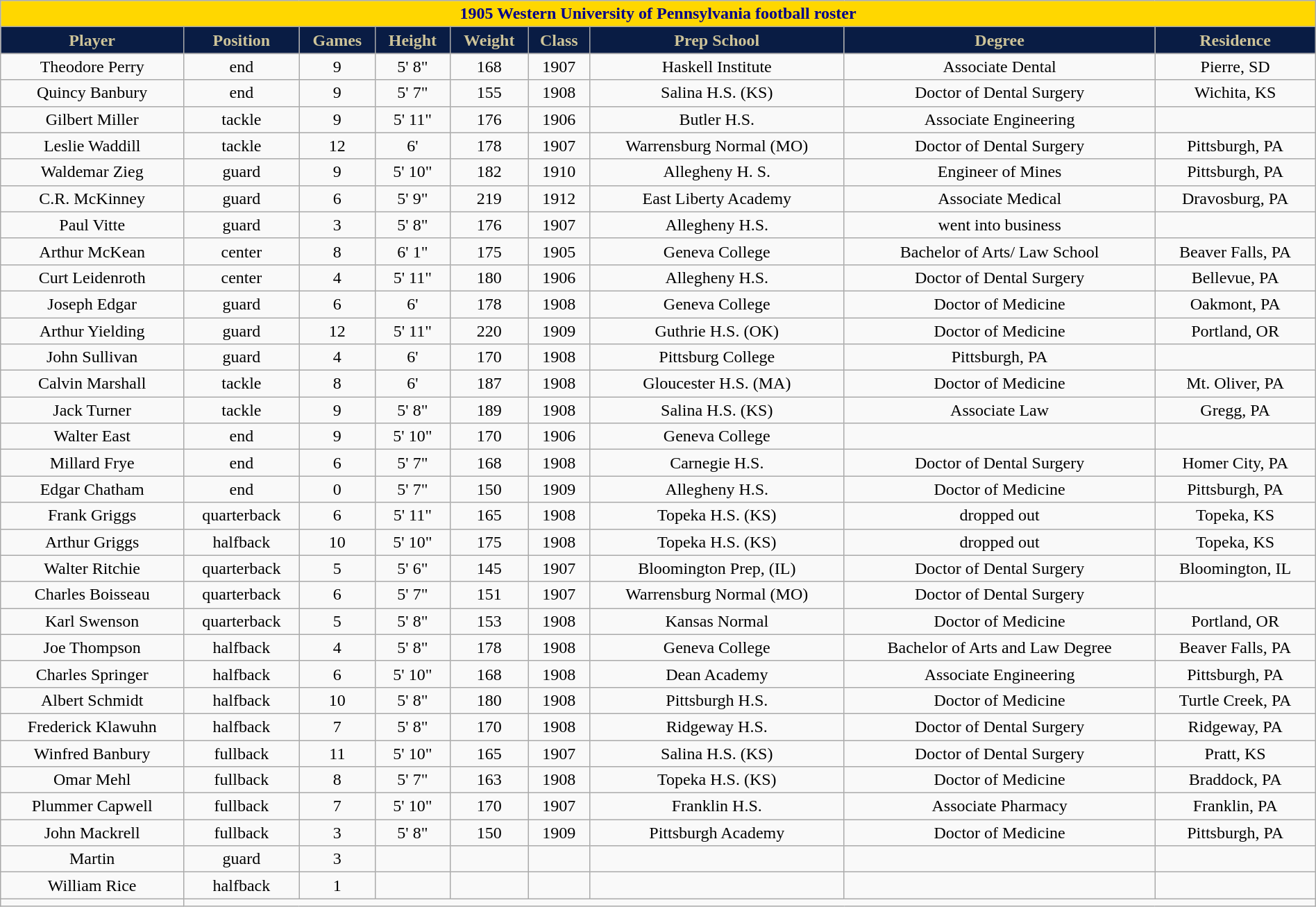<table class="wikitable collapsible collapsed" style="margin: left; text-align:right; width:100%;">
<tr>
<th colspan="10" ; style="background:gold; color:darkblue; text-align: center;"><strong>1905 Western University of Pennsylvania football roster</strong></th>
</tr>
<tr align="center"  style="background:#091C44; color:#CEC499;">
<td><strong>Player</strong></td>
<td><strong>Position</strong></td>
<td><strong>Games</strong></td>
<td><strong>Height</strong></td>
<td><strong>Weight</strong></td>
<td><strong>Class</strong></td>
<td><strong>Prep School</strong></td>
<td><strong>Degree</strong></td>
<td><strong>Residence</strong></td>
</tr>
<tr align="center" bgcolor="">
<td>Theodore Perry</td>
<td>end</td>
<td>9</td>
<td>5' 8"</td>
<td>168</td>
<td>1907</td>
<td>Haskell Institute</td>
<td>Associate Dental</td>
<td>Pierre, SD</td>
</tr>
<tr align="center" bgcolor="">
<td>Quincy Banbury</td>
<td>end</td>
<td>9</td>
<td>5' 7"</td>
<td>155</td>
<td>1908</td>
<td>Salina H.S. (KS)</td>
<td>Doctor of Dental Surgery</td>
<td>Wichita, KS</td>
</tr>
<tr align="center" bgcolor="">
<td>Gilbert Miller</td>
<td>tackle</td>
<td>9</td>
<td>5' 11"</td>
<td>176</td>
<td>1906</td>
<td>Butler H.S.</td>
<td>Associate Engineering</td>
<td></td>
</tr>
<tr align="center" bgcolor="">
<td>Leslie Waddill</td>
<td>tackle</td>
<td>12</td>
<td>6'</td>
<td>178</td>
<td>1907</td>
<td>Warrensburg Normal (MO)</td>
<td>Doctor of Dental Surgery</td>
<td>Pittsburgh, PA</td>
</tr>
<tr align="center" bgcolor="">
<td>Waldemar Zieg</td>
<td>guard</td>
<td>9</td>
<td>5' 10"</td>
<td>182</td>
<td>1910</td>
<td>Allegheny H. S.</td>
<td>Engineer of Mines</td>
<td>Pittsburgh, PA</td>
</tr>
<tr align="center" bgcolor="">
<td>C.R. McKinney</td>
<td>guard</td>
<td>6</td>
<td>5' 9"</td>
<td>219</td>
<td>1912</td>
<td>East Liberty Academy</td>
<td>Associate Medical</td>
<td>Dravosburg, PA</td>
</tr>
<tr align="center" bgcolor="">
<td>Paul Vitte</td>
<td>guard</td>
<td>3</td>
<td>5' 8"</td>
<td>176</td>
<td>1907</td>
<td>Allegheny H.S.</td>
<td>went into business</td>
<td></td>
</tr>
<tr align="center" bgcolor="">
<td>Arthur McKean</td>
<td>center</td>
<td>8</td>
<td>6' 1"</td>
<td>175</td>
<td>1905</td>
<td>Geneva College</td>
<td>Bachelor of Arts/ Law School</td>
<td>Beaver Falls, PA</td>
</tr>
<tr align="center" bgcolor="">
<td>Curt Leidenroth</td>
<td>center</td>
<td>4</td>
<td>5' 11"</td>
<td>180</td>
<td>1906</td>
<td>Allegheny H.S.</td>
<td>Doctor of Dental Surgery</td>
<td>Bellevue, PA</td>
</tr>
<tr align="center" bgcolor="">
<td>Joseph Edgar</td>
<td>guard</td>
<td>6</td>
<td>6'</td>
<td>178</td>
<td>1908</td>
<td>Geneva College</td>
<td>Doctor of Medicine</td>
<td>Oakmont, PA</td>
</tr>
<tr align="center" bgcolor="">
<td>Arthur Yielding</td>
<td>guard</td>
<td>12</td>
<td>5' 11"</td>
<td>220</td>
<td>1909</td>
<td>Guthrie H.S. (OK)</td>
<td>Doctor of Medicine</td>
<td>Portland, OR</td>
</tr>
<tr align="center" bgcolor="">
<td>John Sullivan</td>
<td>guard</td>
<td>4</td>
<td>6'</td>
<td>170</td>
<td>1908</td>
<td>Pittsburg College</td>
<td Doctor of Dental Surgery>Pittsburgh, PA</td>
</tr>
<tr align="center" bgcolor="">
<td>Calvin Marshall</td>
<td>tackle</td>
<td>8</td>
<td>6'</td>
<td>187</td>
<td>1908</td>
<td>Gloucester H.S. (MA)</td>
<td>Doctor of Medicine</td>
<td>Mt. Oliver, PA</td>
</tr>
<tr align="center" bgcolor="">
<td>Jack Turner</td>
<td>tackle</td>
<td>9</td>
<td>5' 8"</td>
<td>189</td>
<td>1908</td>
<td>Salina H.S. (KS)</td>
<td>Associate Law</td>
<td>Gregg, PA</td>
</tr>
<tr align="center" bgcolor="">
<td>Walter East</td>
<td>end</td>
<td>9</td>
<td>5' 10"</td>
<td>170</td>
<td>1906</td>
<td>Geneva College</td>
<td></td>
<td></td>
</tr>
<tr align="center" bgcolor="">
<td>Millard Frye</td>
<td>end</td>
<td>6</td>
<td>5' 7"</td>
<td>168</td>
<td>1908</td>
<td>Carnegie H.S.</td>
<td>Doctor of Dental Surgery</td>
<td>Homer City, PA</td>
</tr>
<tr align="center" bgcolor="">
<td>Edgar Chatham</td>
<td>end</td>
<td>0</td>
<td>5' 7"</td>
<td>150</td>
<td>1909</td>
<td>Allegheny H.S.</td>
<td>Doctor of Medicine</td>
<td>Pittsburgh, PA</td>
</tr>
<tr align="center" bgcolor="">
<td>Frank Griggs</td>
<td>quarterback</td>
<td>6</td>
<td>5' 11"</td>
<td>165</td>
<td>1908</td>
<td>Topeka H.S. (KS)</td>
<td>dropped out</td>
<td>Topeka, KS</td>
</tr>
<tr align="center" bgcolor="">
<td>Arthur Griggs</td>
<td>halfback</td>
<td>10</td>
<td>5' 10"</td>
<td>175</td>
<td>1908</td>
<td>Topeka H.S. (KS)</td>
<td>dropped out</td>
<td>Topeka, KS</td>
</tr>
<tr align="center" bgcolor="">
<td>Walter Ritchie</td>
<td>quarterback</td>
<td>5</td>
<td>5' 6"</td>
<td>145</td>
<td>1907</td>
<td>Bloomington Prep, (IL)</td>
<td>Doctor of Dental Surgery</td>
<td>Bloomington, IL</td>
</tr>
<tr align="center" bgcolor="">
<td>Charles Boisseau</td>
<td>quarterback</td>
<td>6</td>
<td>5' 7"</td>
<td>151</td>
<td>1907</td>
<td>Warrensburg Normal (MO)</td>
<td>Doctor of Dental Surgery</td>
<td></td>
</tr>
<tr align="center" bgcolor="">
<td>Karl Swenson</td>
<td>quarterback</td>
<td>5</td>
<td>5' 8"</td>
<td>153</td>
<td>1908</td>
<td>Kansas Normal</td>
<td>Doctor of Medicine</td>
<td>Portland, OR</td>
</tr>
<tr align="center" bgcolor="">
<td>Joe Thompson</td>
<td>halfback</td>
<td>4</td>
<td>5' 8"</td>
<td>178</td>
<td>1908</td>
<td>Geneva College</td>
<td>Bachelor of Arts and Law Degree</td>
<td>Beaver Falls, PA</td>
</tr>
<tr align="center" bgcolor="">
<td>Charles Springer</td>
<td>halfback</td>
<td>6</td>
<td>5' 10"</td>
<td>168</td>
<td>1908</td>
<td>Dean Academy</td>
<td>Associate Engineering</td>
<td>Pittsburgh, PA</td>
</tr>
<tr align="center" bgcolor="">
<td>Albert Schmidt</td>
<td>halfback</td>
<td>10</td>
<td>5' 8"</td>
<td>180</td>
<td>1908</td>
<td>Pittsburgh H.S.</td>
<td>Doctor of Medicine</td>
<td>Turtle Creek, PA</td>
</tr>
<tr align="center" bgcolor="">
<td>Frederick Klawuhn</td>
<td>halfback</td>
<td>7</td>
<td>5' 8"</td>
<td>170</td>
<td>1908</td>
<td>Ridgeway H.S.</td>
<td>Doctor of Dental Surgery</td>
<td>Ridgeway, PA</td>
</tr>
<tr align="center" bgcolor="">
<td>Winfred Banbury</td>
<td>fullback</td>
<td>11</td>
<td>5' 10"</td>
<td>165</td>
<td>1907</td>
<td>Salina H.S. (KS)</td>
<td>Doctor of Dental Surgery</td>
<td>Pratt, KS</td>
</tr>
<tr align="center" bgcolor="">
<td>Omar Mehl</td>
<td>fullback</td>
<td>8</td>
<td>5' 7"</td>
<td>163</td>
<td>1908</td>
<td>Topeka H.S. (KS)</td>
<td>Doctor of Medicine</td>
<td>Braddock, PA</td>
</tr>
<tr align="center" bgcolor="">
<td>Plummer Capwell</td>
<td>fullback</td>
<td>7</td>
<td>5' 10"</td>
<td>170</td>
<td>1907</td>
<td>Franklin H.S.</td>
<td>Associate Pharmacy</td>
<td>Franklin, PA</td>
</tr>
<tr align="center" bgcolor="">
<td>John Mackrell</td>
<td>fullback</td>
<td>3</td>
<td>5' 8"</td>
<td>150</td>
<td>1909</td>
<td>Pittsburgh Academy</td>
<td>Doctor of Medicine</td>
<td>Pittsburgh, PA</td>
</tr>
<tr align="center" bgcolor="">
<td>Martin</td>
<td>guard</td>
<td>3</td>
<td></td>
<td></td>
<td></td>
<td></td>
<td></td>
<td></td>
</tr>
<tr align="center" bgcolor="">
<td>William Rice</td>
<td>halfback</td>
<td>1</td>
<td></td>
<td></td>
<td></td>
<td></td>
<td></td>
<td></td>
</tr>
<tr align="center" bgcolor="">
<td></td>
</tr>
</table>
